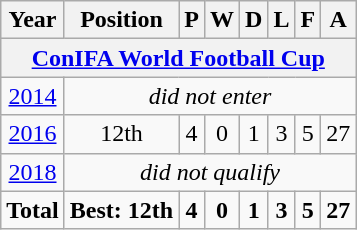<table class="wikitable" style="text-align: center;">
<tr>
<th>Year</th>
<th>Position</th>
<th>P</th>
<th>W</th>
<th>D</th>
<th>L</th>
<th>F</th>
<th>A</th>
</tr>
<tr>
<th colspan=8><a href='#'>ConIFA World Football Cup</a></th>
</tr>
<tr>
<td> <a href='#'>2014</a></td>
<td colspan=7><em>did not enter</em></td>
</tr>
<tr>
<td> <a href='#'>2016</a></td>
<td>12th</td>
<td>4</td>
<td>0</td>
<td>1</td>
<td>3</td>
<td>5</td>
<td>27</td>
</tr>
<tr>
<td> <a href='#'>2018</a></td>
<td colspan=7><em>did not qualify</em></td>
</tr>
<tr>
<td><strong>Total</strong></td>
<td><strong>Best: 12th</strong></td>
<td><strong>4</strong></td>
<td><strong>0</strong></td>
<td><strong>1</strong></td>
<td><strong>3</strong></td>
<td><strong>5</strong></td>
<td><strong>27</strong></td>
</tr>
</table>
